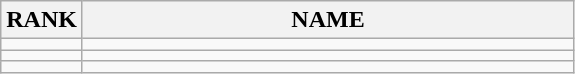<table class="wikitable">
<tr>
<th>RANK</th>
<th style="width: 20em">NAME</th>
</tr>
<tr>
<td align="center"></td>
<td></td>
</tr>
<tr>
<td align="center"></td>
<td></td>
</tr>
<tr>
<td align="center"></td>
<td></td>
</tr>
</table>
